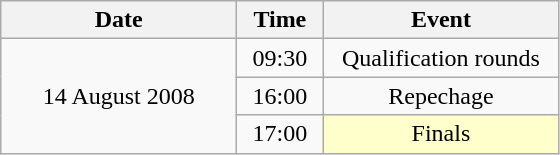<table class = "wikitable" style="text-align:center;">
<tr>
<th width=150>Date</th>
<th width=50>Time</th>
<th width=150>Event</th>
</tr>
<tr>
<td rowspan=3>14 August 2008</td>
<td>09:30</td>
<td>Qualification rounds</td>
</tr>
<tr>
<td>16:00</td>
<td>Repechage</td>
</tr>
<tr>
<td>17:00</td>
<td bgcolor=ffffcc>Finals</td>
</tr>
</table>
